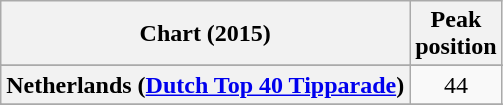<table class="wikitable sortable plainrowheaders" style="text-align:center">
<tr>
<th scope="col">Chart (2015)</th>
<th scope="col">Peak<br> position</th>
</tr>
<tr>
</tr>
<tr>
</tr>
<tr>
</tr>
<tr>
<th scope="row">Netherlands (<a href='#'>Dutch Top 40 Tipparade</a>)</th>
<td>44</td>
</tr>
<tr>
</tr>
<tr>
</tr>
<tr>
</tr>
<tr>
</tr>
</table>
